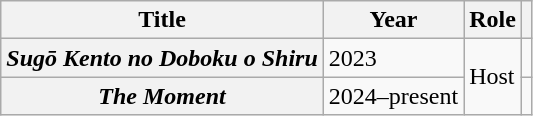<table class="wikitable plainrowheaders">
<tr>
<th scope="col">Title</th>
<th scope="col">Year</th>
<th scope="col">Role</th>
<th scope="col"></th>
</tr>
<tr>
<th scope="row"><em>Sugō Kento no Doboku o Shiru</em></th>
<td>2023</td>
<td rowspan="2">Host</td>
<td style="text-align:center"></td>
</tr>
<tr>
<th scope="row"><em>The Moment</em></th>
<td>2024–present</td>
<td style="text-align:center"></td>
</tr>
</table>
